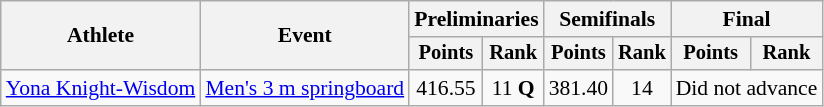<table class=wikitable style="font-size:90%">
<tr>
<th rowspan="2">Athlete</th>
<th rowspan="2">Event</th>
<th colspan="2">Preliminaries</th>
<th colspan="2">Semifinals</th>
<th colspan="2">Final</th>
</tr>
<tr style="font-size:95%">
<th>Points</th>
<th>Rank</th>
<th>Points</th>
<th>Rank</th>
<th>Points</th>
<th>Rank</th>
</tr>
<tr align=center>
<td align=left><a href='#'>Yona Knight-Wisdom</a></td>
<td align=left><a href='#'>Men's 3 m springboard</a></td>
<td>416.55</td>
<td>11 <strong>Q</strong></td>
<td>381.40</td>
<td>14</td>
<td colspan="2">Did not advance</td>
</tr>
</table>
